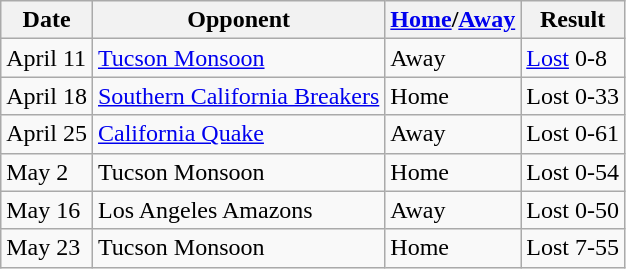<table class="wikitable">
<tr>
<th>Date</th>
<th>Opponent</th>
<th><a href='#'>Home</a>/<a href='#'>Away</a></th>
<th>Result</th>
</tr>
<tr>
<td>April 11</td>
<td><a href='#'>Tucson Monsoon</a></td>
<td>Away</td>
<td><a href='#'>Lost</a> 0-8</td>
</tr>
<tr>
<td>April 18</td>
<td><a href='#'>Southern California Breakers</a></td>
<td>Home</td>
<td>Lost 0-33</td>
</tr>
<tr>
<td>April 25</td>
<td><a href='#'>California Quake</a></td>
<td>Away</td>
<td>Lost 0-61</td>
</tr>
<tr>
<td>May 2</td>
<td>Tucson Monsoon</td>
<td>Home</td>
<td>Lost 0-54</td>
</tr>
<tr>
<td>May 16</td>
<td>Los Angeles Amazons</td>
<td>Away</td>
<td>Lost 0-50</td>
</tr>
<tr>
<td>May 23</td>
<td>Tucson Monsoon</td>
<td>Home</td>
<td>Lost 7-55</td>
</tr>
</table>
